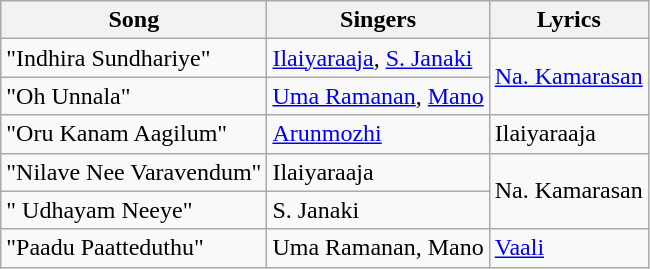<table class="wikitable">
<tr>
<th>Song</th>
<th>Singers</th>
<th>Lyrics</th>
</tr>
<tr>
<td>"Indhira Sundhariye"</td>
<td><a href='#'>Ilaiyaraaja</a>, <a href='#'>S. Janaki</a></td>
<td rowspan="2"><a href='#'>Na. Kamarasan</a></td>
</tr>
<tr>
<td>"Oh Unnala"</td>
<td><a href='#'>Uma Ramanan</a>, <a href='#'>Mano</a></td>
</tr>
<tr>
<td>"Oru Kanam Aagilum"</td>
<td><a href='#'>Arunmozhi</a></td>
<td>Ilaiyaraaja</td>
</tr>
<tr>
<td>"Nilave Nee Varavendum"</td>
<td>Ilaiyaraaja</td>
<td rowspan="2">Na. Kamarasan</td>
</tr>
<tr>
<td>" Udhayam Neeye"</td>
<td>S. Janaki</td>
</tr>
<tr>
<td>"Paadu Paatteduthu"</td>
<td>Uma Ramanan, Mano</td>
<td><a href='#'>Vaali</a></td>
</tr>
</table>
